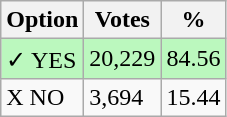<table class="wikitable">
<tr>
<th>Option</th>
<th>Votes</th>
<th>%</th>
</tr>
<tr>
<td style=background:#bbf8be>✓ YES</td>
<td style=background:#bbf8be>20,229</td>
<td style=background:#bbf8be>84.56</td>
</tr>
<tr>
<td>X NO</td>
<td>3,694</td>
<td>15.44</td>
</tr>
</table>
